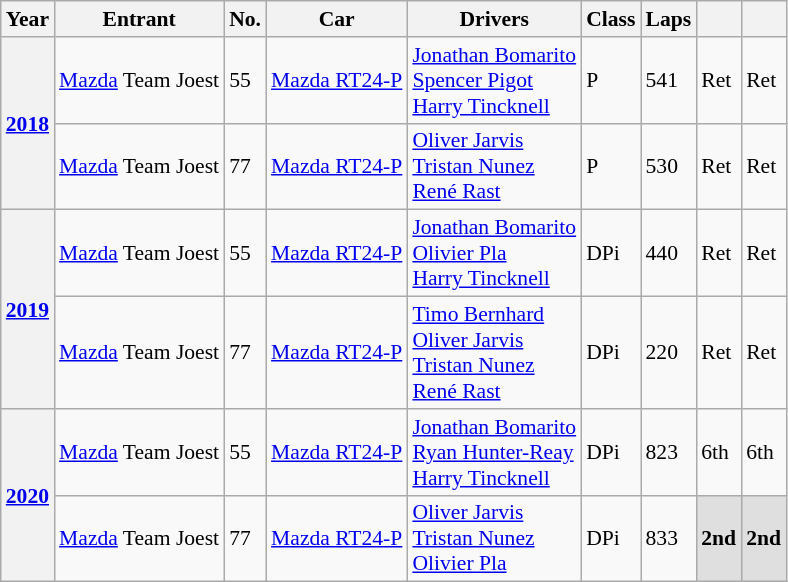<table class="wikitable" style="font-size:90%">
<tr>
<th>Year</th>
<th>Entrant</th>
<th>No.</th>
<th>Car</th>
<th>Drivers</th>
<th>Class</th>
<th>Laps</th>
<th></th>
<th></th>
</tr>
<tr>
<th rowspan="2"><a href='#'>2018</a></th>
<td> <a href='#'>Mazda</a> Team Joest</td>
<td>55</td>
<td><a href='#'>Mazda RT24-P</a></td>
<td> <a href='#'>Jonathan Bomarito</a><br> <a href='#'>Spencer Pigot</a><br> <a href='#'>Harry Tincknell</a></td>
<td>P</td>
<td>541</td>
<td>Ret</td>
<td>Ret</td>
</tr>
<tr>
<td> <a href='#'>Mazda</a> Team Joest</td>
<td>77</td>
<td><a href='#'>Mazda RT24-P</a></td>
<td> <a href='#'>Oliver Jarvis</a><br> <a href='#'>Tristan Nunez</a><br> <a href='#'>René Rast</a></td>
<td>P</td>
<td>530</td>
<td>Ret</td>
<td>Ret</td>
</tr>
<tr>
<th rowspan="2"><a href='#'>2019</a></th>
<td> <a href='#'>Mazda</a> Team Joest</td>
<td>55</td>
<td><a href='#'>Mazda RT24-P</a></td>
<td> <a href='#'>Jonathan Bomarito</a><br> <a href='#'>Olivier Pla</a><br> <a href='#'>Harry Tincknell</a></td>
<td>DPi</td>
<td>440</td>
<td>Ret</td>
<td>Ret</td>
</tr>
<tr>
<td> <a href='#'>Mazda</a> Team Joest</td>
<td>77</td>
<td><a href='#'>Mazda RT24-P</a></td>
<td> <a href='#'>Timo Bernhard</a><br> <a href='#'>Oliver Jarvis</a><br> <a href='#'>Tristan Nunez</a><br> <a href='#'>René Rast</a></td>
<td>DPi</td>
<td>220</td>
<td>Ret</td>
<td>Ret</td>
</tr>
<tr>
<th rowspan="2"><a href='#'>2020</a></th>
<td> <a href='#'>Mazda</a> Team Joest</td>
<td>55</td>
<td><a href='#'>Mazda RT24-P</a></td>
<td> <a href='#'>Jonathan Bomarito</a><br> <a href='#'>Ryan Hunter-Reay</a><br> <a href='#'>Harry Tincknell</a></td>
<td>DPi</td>
<td>823</td>
<td>6th</td>
<td>6th</td>
</tr>
<tr>
<td> <a href='#'>Mazda</a> Team Joest</td>
<td>77</td>
<td><a href='#'>Mazda RT24-P</a></td>
<td> <a href='#'>Oliver Jarvis</a><br> <a href='#'>Tristan Nunez</a><br> <a href='#'>Olivier Pla</a></td>
<td>DPi</td>
<td>833</td>
<td style="background:#DFDFDF;"><strong>2nd</strong></td>
<td style="background:#DFDFDF;"><strong>2nd</strong></td>
</tr>
</table>
